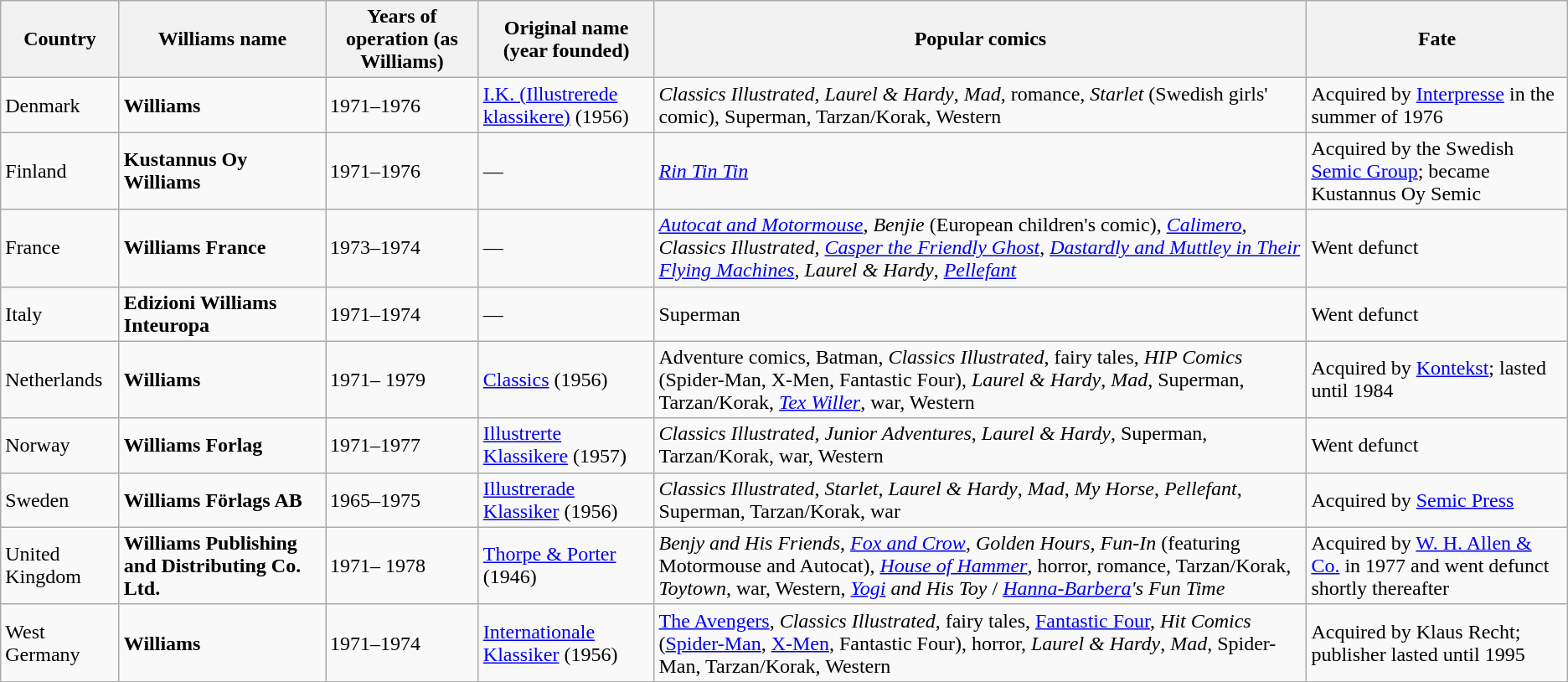<table class="wikitable sortable">
<tr>
<th>Country</th>
<th>Williams name</th>
<th>Years of operation (as Williams)</th>
<th>Original name (year founded)</th>
<th>Popular comics</th>
<th>Fate</th>
</tr>
<tr>
<td>Denmark</td>
<td><strong>Williams</strong></td>
<td>1971–1976</td>
<td><a href='#'>I.K. (Illustrerede klassikere)</a> (1956)</td>
<td><em>Classics Illustrated</em>, <em>Laurel & Hardy</em>, <em>Mad</em>, romance, <em>Starlet</em> (Swedish girls' comic), Superman, Tarzan/Korak, Western</td>
<td>Acquired by <a href='#'>Interpresse</a> in the summer of 1976</td>
</tr>
<tr>
<td>Finland</td>
<td><strong>Kustannus Oy Williams</strong></td>
<td>1971–1976</td>
<td>—</td>
<td><em><a href='#'>Rin Tin Tin</a></em></td>
<td>Acquired by the Swedish <a href='#'>Semic Group</a>; became Kustannus Oy Semic</td>
</tr>
<tr>
<td>France</td>
<td><strong>Williams France</strong></td>
<td>1973–1974</td>
<td>—</td>
<td><em><a href='#'>Autocat and Motormouse</a></em>, <em>Benjie</em> (European children's comic), <em><a href='#'>Calimero</a></em>, <em>Classics Illustrated</em>, <em><a href='#'>Casper the Friendly Ghost</a></em>, <em><a href='#'>Dastardly and Muttley in Their Flying Machines</a></em>, <em>Laurel & Hardy</em>, <em><a href='#'>Pellefant</a></em></td>
<td>Went defunct</td>
</tr>
<tr>
<td>Italy</td>
<td><strong>Edizioni Williams Inteuropa</strong></td>
<td>1971–1974</td>
<td>—</td>
<td>Superman</td>
<td>Went defunct</td>
</tr>
<tr>
<td>Netherlands</td>
<td><strong>Williams</strong></td>
<td> 1971– 1979</td>
<td><a href='#'>Classics</a> (1956)</td>
<td>Adventure comics, Batman, <em>Classics Illustrated</em>, fairy tales, <em>HIP Comics</em> (Spider-Man, X-Men, Fantastic Four), <em>Laurel & Hardy</em>, <em>Mad</em>, Superman, Tarzan/Korak, <em><a href='#'>Tex Willer</a></em>, war, Western</td>
<td>Acquired by <a href='#'>Kontekst</a>; lasted until  1984</td>
</tr>
<tr>
<td>Norway</td>
<td><strong>Williams Forlag</strong></td>
<td> 1971–1977</td>
<td><a href='#'>Illustrerte Klassikere</a> (1957)</td>
<td><em>Classics Illustrated</em>, <em>Junior Adventures</em>, <em>Laurel & Hardy</em>, Superman, Tarzan/Korak, war, Western</td>
<td>Went defunct</td>
</tr>
<tr>
<td>Sweden</td>
<td><strong>Williams Förlags AB</strong></td>
<td>1965–1975</td>
<td><a href='#'>Illustrerade Klassiker</a> (1956)</td>
<td><em>Classics Illustrated</em>, <em>Starlet</em>, <em>Laurel & Hardy</em>, <em>Mad</em>, <em>My Horse</em>, <em>Pellefant</em>, Superman, Tarzan/Korak, war</td>
<td>Acquired by <a href='#'>Semic Press</a></td>
</tr>
<tr>
<td>United Kingdom</td>
<td><strong>Williams Publishing and Distributing Co. Ltd.</strong></td>
<td>1971– 1978</td>
<td><a href='#'>Thorpe & Porter</a> (1946)</td>
<td><em>Benjy and His Friends</em>, <em><a href='#'>Fox and Crow</a></em>, <em>Golden Hours</em>, <em>Fun-In</em> (featuring Motormouse and Autocat), <em><a href='#'>House of Hammer</a></em>, horror, romance, Tarzan/Korak, <em>Toytown</em>, war, Western, <em><a href='#'>Yogi</a> and His Toy</em> / <em><a href='#'>Hanna-Barbera</a>'s Fun Time</em></td>
<td>Acquired by <a href='#'>W. H. Allen & Co.</a> in 1977 and went defunct shortly thereafter</td>
</tr>
<tr>
<td>West Germany</td>
<td><strong>Williams</strong></td>
<td>1971–1974</td>
<td><a href='#'>Internationale Klassiker</a> (1956)</td>
<td><a href='#'>The Avengers</a>, <em>Classics Illustrated</em>, fairy tales, <a href='#'>Fantastic Four</a>, <em>Hit Comics</em> (<a href='#'>Spider-Man</a>, <a href='#'>X-Men</a>, Fantastic Four), horror, <em>Laurel & Hardy</em>, <em>Mad</em>, Spider-Man, Tarzan/Korak, Western</td>
<td>Acquired by Klaus Recht; publisher lasted until 1995</td>
</tr>
</table>
